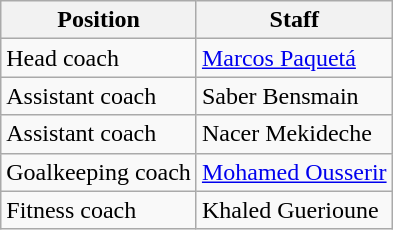<table class=wikitable>
<tr>
<th>Position</th>
<th>Staff</th>
</tr>
<tr>
<td>Head coach</td>
<td><a href='#'>Marcos Paquetá</a></td>
</tr>
<tr>
<td>Assistant coach</td>
<td>Saber Bensmain</td>
</tr>
<tr>
<td>Assistant coach</td>
<td>Nacer Mekideche</td>
</tr>
<tr>
<td>Goalkeeping coach</td>
<td><a href='#'>Mohamed Ousserir</a></td>
</tr>
<tr>
<td>Fitness coach</td>
<td>Khaled Guerioune</td>
</tr>
</table>
